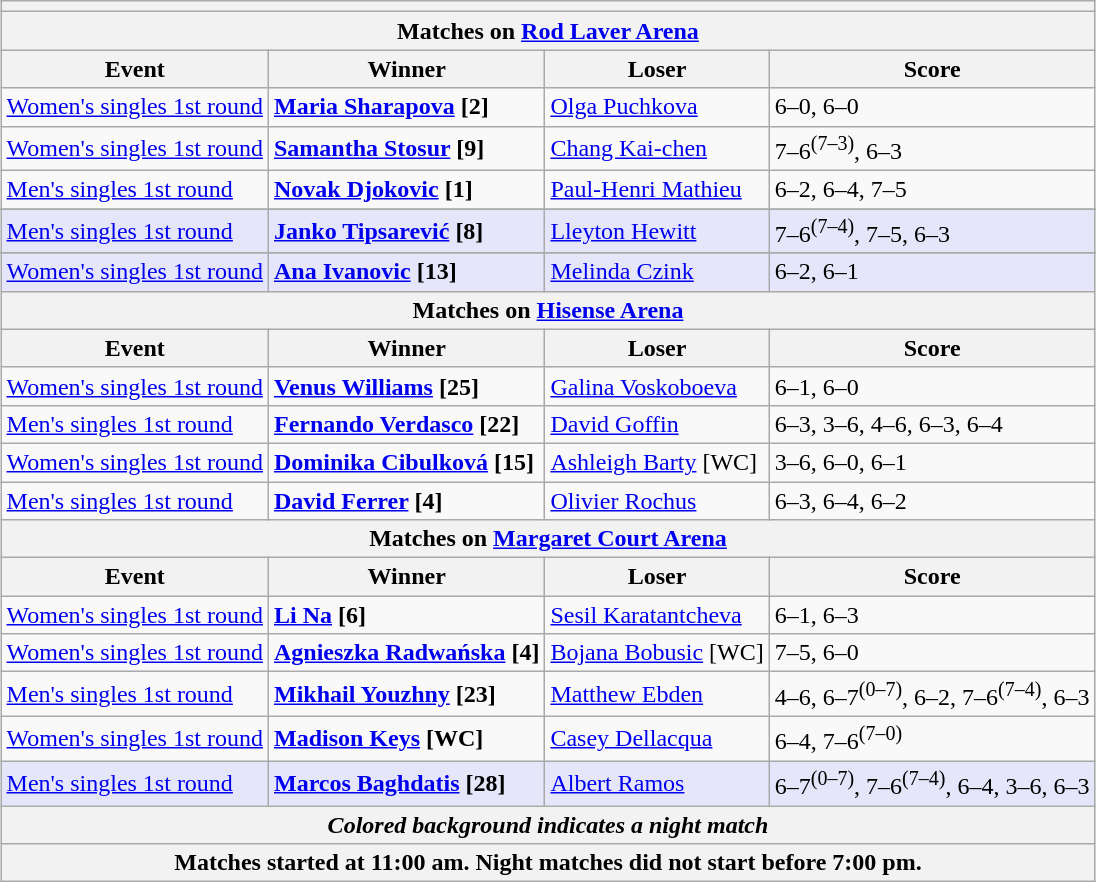<table class="wikitable collapsible uncollapsed" style="margin:1em auto;">
<tr>
<th colspan=4></th>
</tr>
<tr>
<th colspan=4><strong>Matches on <a href='#'>Rod Laver Arena</a></strong></th>
</tr>
<tr>
<th>Event</th>
<th>Winner</th>
<th>Loser</th>
<th>Score</th>
</tr>
<tr>
<td><a href='#'>Women's singles 1st round</a></td>
<td><strong> <a href='#'>Maria Sharapova</a> [2]</strong></td>
<td> <a href='#'>Olga Puchkova</a></td>
<td>6–0, 6–0</td>
</tr>
<tr>
<td><a href='#'>Women's singles 1st round</a></td>
<td><strong> <a href='#'>Samantha Stosur</a> [9]</strong></td>
<td> <a href='#'>Chang Kai-chen</a></td>
<td>7–6<sup>(7–3)</sup>, 6–3</td>
</tr>
<tr>
<td><a href='#'>Men's singles 1st round</a></td>
<td><strong> <a href='#'>Novak Djokovic</a> [1]</strong></td>
<td> <a href='#'>Paul-Henri Mathieu</a></td>
<td>6–2, 6–4, 7–5</td>
</tr>
<tr>
</tr>
<tr bgcolor=lavender>
<td><a href='#'>Men's singles 1st round</a></td>
<td><strong>  <a href='#'>Janko Tipsarević</a> [8]</strong></td>
<td> <a href='#'>Lleyton Hewitt</a></td>
<td>7–6<sup>(7–4)</sup>, 7–5, 6–3</td>
</tr>
<tr>
</tr>
<tr bgcolor=lavender>
<td><a href='#'>Women's singles 1st round</a></td>
<td><strong> <a href='#'>Ana Ivanovic</a> [13]</strong></td>
<td> <a href='#'>Melinda Czink</a></td>
<td>6–2, 6–1</td>
</tr>
<tr>
<th colspan=4><strong>Matches on <a href='#'>Hisense Arena</a></strong></th>
</tr>
<tr>
<th>Event</th>
<th>Winner</th>
<th>Loser</th>
<th>Score</th>
</tr>
<tr>
<td><a href='#'>Women's singles 1st round</a></td>
<td><strong> <a href='#'>Venus Williams</a> [25]</strong></td>
<td> <a href='#'>Galina Voskoboeva</a></td>
<td>6–1, 6–0</td>
</tr>
<tr>
<td><a href='#'>Men's singles 1st round</a></td>
<td><strong> <a href='#'>Fernando Verdasco</a> [22]</strong></td>
<td> <a href='#'>David Goffin</a></td>
<td>6–3, 3–6, 4–6, 6–3, 6–4</td>
</tr>
<tr>
<td><a href='#'>Women's singles 1st round</a></td>
<td><strong> <a href='#'>Dominika Cibulková</a> [15]</strong></td>
<td> <a href='#'>Ashleigh Barty</a> [WC]</td>
<td>3–6, 6–0, 6–1</td>
</tr>
<tr>
<td><a href='#'>Men's singles 1st round</a></td>
<td> <strong><a href='#'>David Ferrer</a> [4]</strong></td>
<td> <a href='#'>Olivier Rochus</a></td>
<td>6–3, 6–4, 6–2</td>
</tr>
<tr>
<th colspan=4><strong>Matches on <a href='#'>Margaret Court Arena</a></strong></th>
</tr>
<tr>
<th>Event</th>
<th>Winner</th>
<th>Loser</th>
<th>Score</th>
</tr>
<tr>
<td><a href='#'>Women's singles 1st round</a></td>
<td> <strong><a href='#'>Li Na</a> [6]</strong></td>
<td> <a href='#'>Sesil Karatantcheva</a></td>
<td>6–1, 6–3</td>
</tr>
<tr>
<td><a href='#'>Women's singles 1st round</a></td>
<td><strong> <a href='#'>Agnieszka Radwańska</a> [4]</strong></td>
<td> <a href='#'>Bojana Bobusic</a> [WC]</td>
<td>7–5, 6–0</td>
</tr>
<tr>
<td><a href='#'>Men's singles 1st round</a></td>
<td><strong> <a href='#'>Mikhail Youzhny</a> [23]</strong></td>
<td> <a href='#'>Matthew Ebden</a></td>
<td>4–6, 6–7<sup>(0–7)</sup>, 6–2, 7–6<sup>(7–4)</sup>, 6–3</td>
</tr>
<tr>
<td><a href='#'>Women's singles 1st round</a></td>
<td><strong> <a href='#'>Madison Keys</a> [WC]</strong></td>
<td> <a href='#'>Casey Dellacqua</a></td>
<td>6–4, 7–6<sup>(7–0)</sup></td>
</tr>
<tr bgcolor=lavender>
<td><a href='#'>Men's singles 1st round</a></td>
<td><strong> <a href='#'>Marcos Baghdatis</a> [28]</strong></td>
<td> <a href='#'>Albert Ramos</a></td>
<td>6–7<sup>(0–7)</sup>, 7–6<sup>(7–4)</sup>, 6–4, 3–6, 6–3</td>
</tr>
<tr>
<th colspan=4><em>Colored background indicates a night match</em></th>
</tr>
<tr>
<th colspan=4>Matches started at 11:00 am. Night matches did not start before 7:00 pm.</th>
</tr>
</table>
